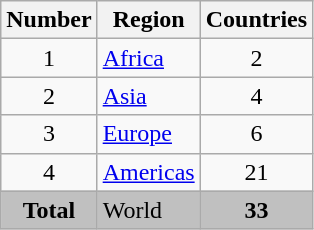<table class="wikitable sortable">
<tr>
<th>Number</th>
<th>Region</th>
<th>Countries</th>
</tr>
<tr>
<td align=center>1</td>
<td><a href='#'>Africa</a></td>
<td align=center>2</td>
</tr>
<tr>
<td align=center>2</td>
<td><a href='#'>Asia</a></td>
<td align=center>4</td>
</tr>
<tr>
<td align=center>3</td>
<td><a href='#'>Europe</a></td>
<td align=center>6</td>
</tr>
<tr>
<td align=center>4</td>
<td><a href='#'>Americas</a></td>
<td align=center>21</td>
</tr>
<tr style="background:silver;">
<td align=center><strong>Total</strong></td>
<td>World</td>
<td align=center><strong>33</strong></td>
</tr>
</table>
